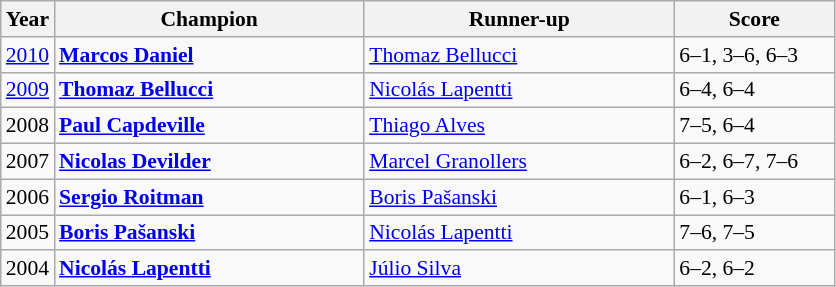<table class="wikitable" style="font-size:90%">
<tr>
<th>Year</th>
<th width="200">Champion</th>
<th width="200">Runner-up</th>
<th width="100">Score</th>
</tr>
<tr>
<td><a href='#'>2010</a></td>
<td> <strong><a href='#'>Marcos Daniel</a></strong></td>
<td> <a href='#'>Thomaz Bellucci</a></td>
<td>6–1, 3–6, 6–3</td>
</tr>
<tr>
<td><a href='#'>2009</a></td>
<td> <strong><a href='#'>Thomaz Bellucci</a></strong></td>
<td> <a href='#'>Nicolás Lapentti</a></td>
<td>6–4, 6–4</td>
</tr>
<tr>
<td>2008</td>
<td> <strong><a href='#'>Paul Capdeville</a></strong></td>
<td> <a href='#'>Thiago Alves</a></td>
<td>7–5, 6–4</td>
</tr>
<tr>
<td>2007</td>
<td> <strong><a href='#'>Nicolas Devilder</a></strong></td>
<td> <a href='#'>Marcel Granollers</a></td>
<td>6–2, 6–7, 7–6</td>
</tr>
<tr>
<td>2006</td>
<td> <strong><a href='#'>Sergio Roitman</a></strong></td>
<td> <a href='#'>Boris Pašanski</a></td>
<td>6–1, 6–3</td>
</tr>
<tr>
<td>2005</td>
<td> <strong><a href='#'>Boris Pašanski</a></strong></td>
<td> <a href='#'>Nicolás Lapentti</a></td>
<td>7–6, 7–5</td>
</tr>
<tr>
<td>2004</td>
<td> <strong><a href='#'>Nicolás Lapentti</a></strong></td>
<td> <a href='#'>Júlio Silva</a></td>
<td>6–2, 6–2</td>
</tr>
</table>
